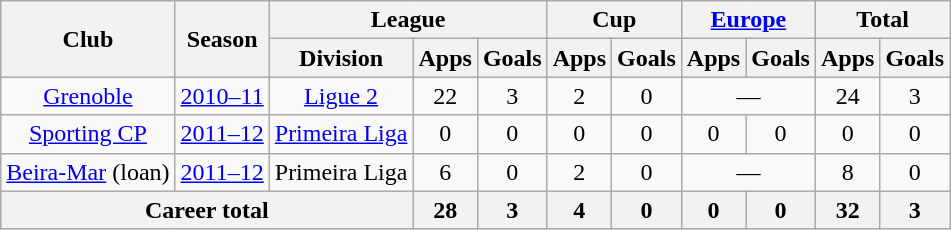<table class="wikitable" style="text-align:center">
<tr>
<th rowspan="2">Club</th>
<th rowspan="2">Season</th>
<th colspan="3">League</th>
<th colspan="2">Cup</th>
<th colspan="2"><a href='#'>Europe</a></th>
<th colspan="2">Total</th>
</tr>
<tr>
<th>Division</th>
<th>Apps</th>
<th>Goals</th>
<th>Apps</th>
<th>Goals</th>
<th>Apps</th>
<th>Goals</th>
<th>Apps</th>
<th>Goals</th>
</tr>
<tr>
<td><a href='#'>Grenoble</a></td>
<td><a href='#'>2010–11</a></td>
<td><a href='#'>Ligue 2</a></td>
<td>22</td>
<td>3</td>
<td>2</td>
<td>0</td>
<td colspan="2">—</td>
<td>24</td>
<td>3</td>
</tr>
<tr>
<td><a href='#'>Sporting CP</a></td>
<td><a href='#'>2011–12</a></td>
<td><a href='#'>Primeira Liga</a></td>
<td>0</td>
<td>0</td>
<td>0</td>
<td>0</td>
<td>0</td>
<td>0</td>
<td>0</td>
<td>0</td>
</tr>
<tr>
<td><a href='#'>Beira-Mar</a> (loan)</td>
<td><a href='#'>2011–12</a></td>
<td>Primeira Liga</td>
<td>6</td>
<td>0</td>
<td>2</td>
<td>0</td>
<td colspan="2">—</td>
<td>8</td>
<td>0</td>
</tr>
<tr>
<th colspan="3">Career total</th>
<th>28</th>
<th>3</th>
<th>4</th>
<th>0</th>
<th>0</th>
<th>0</th>
<th>32</th>
<th>3</th>
</tr>
</table>
